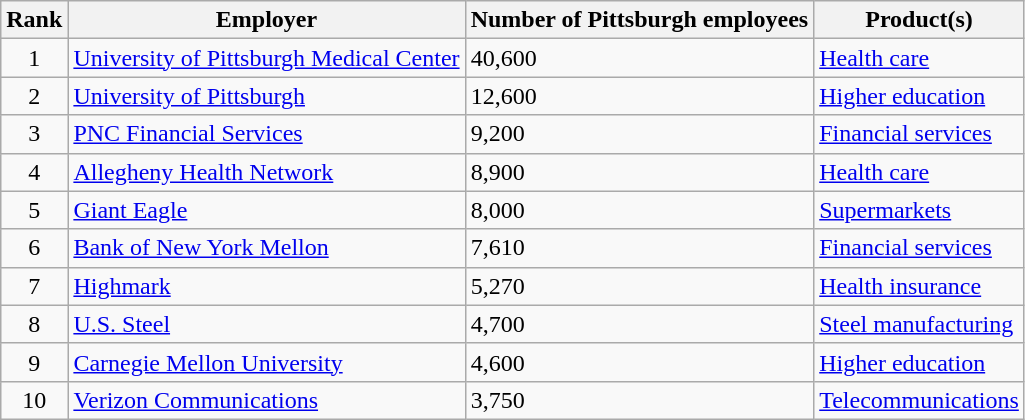<table class="wikitable sortable">
<tr>
<th>Rank</th>
<th>Employer</th>
<th>Number of Pittsburgh employees</th>
<th>Product(s)</th>
</tr>
<tr>
<td align=center>1</td>
<td><a href='#'>University of Pittsburgh Medical Center</a></td>
<td>40,600</td>
<td><a href='#'>Health care</a></td>
</tr>
<tr>
<td align=center>2</td>
<td><a href='#'>University of Pittsburgh</a></td>
<td>12,600</td>
<td><a href='#'>Higher education</a></td>
</tr>
<tr>
<td align=center>3</td>
<td><a href='#'>PNC Financial Services</a></td>
<td>9,200</td>
<td><a href='#'>Financial services</a></td>
</tr>
<tr>
<td align=center>4</td>
<td><a href='#'>Allegheny Health Network</a></td>
<td>8,900</td>
<td><a href='#'>Health care</a></td>
</tr>
<tr>
<td align=center>5</td>
<td><a href='#'>Giant Eagle</a></td>
<td>8,000</td>
<td><a href='#'>Supermarkets</a></td>
</tr>
<tr>
<td align=center>6</td>
<td><a href='#'>Bank of New York Mellon</a></td>
<td>7,610</td>
<td><a href='#'>Financial services</a></td>
</tr>
<tr>
<td align=center>7</td>
<td><a href='#'>Highmark</a></td>
<td>5,270</td>
<td><a href='#'>Health insurance</a></td>
</tr>
<tr>
<td align=center>8</td>
<td><a href='#'>U.S. Steel</a></td>
<td>4,700</td>
<td><a href='#'>Steel manufacturing</a></td>
</tr>
<tr>
<td align=center>9</td>
<td><a href='#'>Carnegie Mellon University</a></td>
<td>4,600</td>
<td><a href='#'>Higher education</a></td>
</tr>
<tr>
<td align=center>10</td>
<td><a href='#'>Verizon Communications</a></td>
<td>3,750</td>
<td><a href='#'>Telecommunications</a></td>
</tr>
</table>
